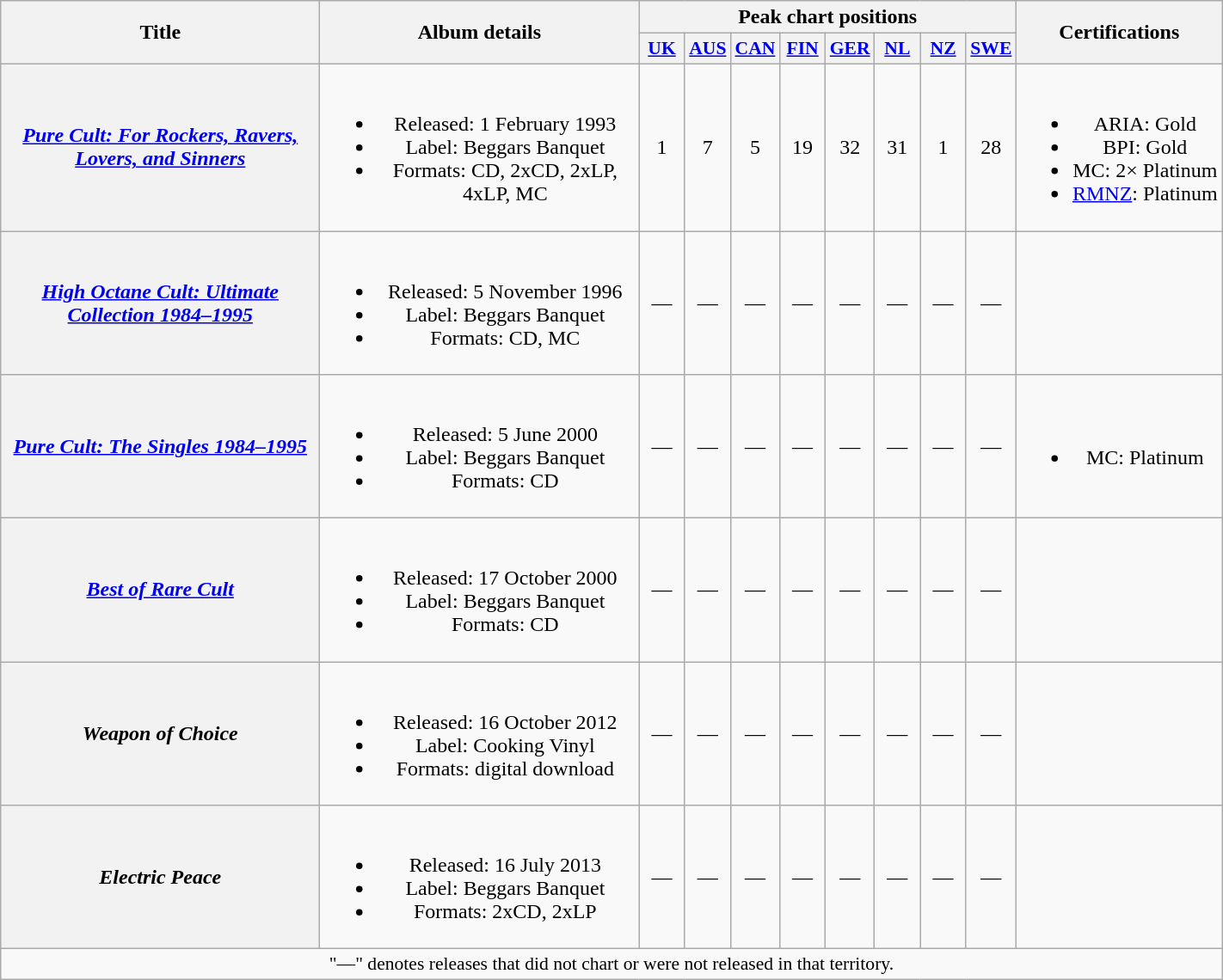<table class="wikitable plainrowheaders" style="text-align:center;">
<tr>
<th rowspan="2" scope="col" style="width:15em;">Title</th>
<th rowspan="2" scope="col" style="width:15em;">Album details</th>
<th colspan="8">Peak chart positions</th>
<th rowspan="2">Certifications</th>
</tr>
<tr>
<th scope="col" style="width:2em;font-size:90%;"><a href='#'>UK</a><br></th>
<th scope="col" style="width:2em;font-size:90%;"><a href='#'>AUS</a><br></th>
<th scope="col" style="width:2em;font-size:90%;"><a href='#'>CAN</a><br></th>
<th scope="col" style="width:2em;font-size:90%;"><a href='#'>FIN</a><br></th>
<th scope="col" style="width:2em;font-size:90%;"><a href='#'>GER</a><br></th>
<th scope="col" style="width:2em;font-size:90%;"><a href='#'>NL</a><br></th>
<th scope="col" style="width:2em;font-size:90%;"><a href='#'>NZ</a><br></th>
<th scope="col" style="width:2em;font-size:90%;"><a href='#'>SWE</a><br></th>
</tr>
<tr>
<th scope="row"><em><a href='#'>Pure Cult: For Rockers, Ravers, Lovers, and Sinners</a></em></th>
<td><br><ul><li>Released: 1 February 1993</li><li>Label: Beggars Banquet</li><li>Formats: CD, 2xCD, 2xLP, 4xLP, MC</li></ul></td>
<td>1</td>
<td>7</td>
<td>5</td>
<td>19</td>
<td>32</td>
<td>31</td>
<td>1</td>
<td>28</td>
<td><br><ul><li>ARIA: Gold</li><li>BPI: Gold</li><li>MC: 2× Platinum</li><li><a href='#'>RMNZ</a>: Platinum</li></ul></td>
</tr>
<tr>
<th scope="row"><em><a href='#'>High Octane Cult: Ultimate Collection 1984–1995</a></em></th>
<td><br><ul><li>Released: 5 November 1996</li><li>Label: Beggars Banquet</li><li>Formats: CD, MC</li></ul></td>
<td>—</td>
<td>—</td>
<td>—</td>
<td>—</td>
<td>—</td>
<td>—</td>
<td>—</td>
<td>—</td>
<td></td>
</tr>
<tr>
<th scope="row"><em><a href='#'>Pure Cult: The Singles 1984–1995</a></em></th>
<td><br><ul><li>Released: 5 June 2000</li><li>Label: Beggars Banquet</li><li>Formats: CD</li></ul></td>
<td>—</td>
<td>—</td>
<td>—</td>
<td>—</td>
<td>—</td>
<td>—</td>
<td>—</td>
<td>—</td>
<td><br><ul><li>MC: Platinum</li></ul></td>
</tr>
<tr>
<th scope="row"><em><a href='#'>Best of Rare Cult</a></em></th>
<td><br><ul><li>Released: 17 October 2000</li><li>Label: Beggars Banquet</li><li>Formats: CD</li></ul></td>
<td>—</td>
<td>—</td>
<td>—</td>
<td>—</td>
<td>—</td>
<td>—</td>
<td>—</td>
<td>—</td>
<td></td>
</tr>
<tr>
<th scope="row"><em>Weapon of Choice</em> </th>
<td><br><ul><li>Released: 16 October 2012</li><li>Label: Cooking Vinyl</li><li>Formats: digital download</li></ul></td>
<td>—</td>
<td>—</td>
<td>—</td>
<td>—</td>
<td>—</td>
<td>—</td>
<td>—</td>
<td>—</td>
<td></td>
</tr>
<tr>
<th scope="row"><em>Electric Peace</em> </th>
<td><br><ul><li>Released: 16 July 2013</li><li>Label: Beggars Banquet</li><li>Formats: 2xCD, 2xLP</li></ul></td>
<td>—</td>
<td>—</td>
<td>—</td>
<td>—</td>
<td>—</td>
<td>—</td>
<td>—</td>
<td>—</td>
<td></td>
</tr>
<tr>
<td colspan="11" style="font-size:90%">"—" denotes releases that did not chart or were not released in that territory.</td>
</tr>
</table>
